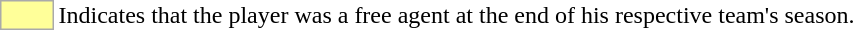<table>
<tr>
<td style="background:#ff9;border:1px solid #aaa;width:2em"></td>
<td>Indicates that the player was a free agent at the end of his respective team's  season.</td>
</tr>
</table>
